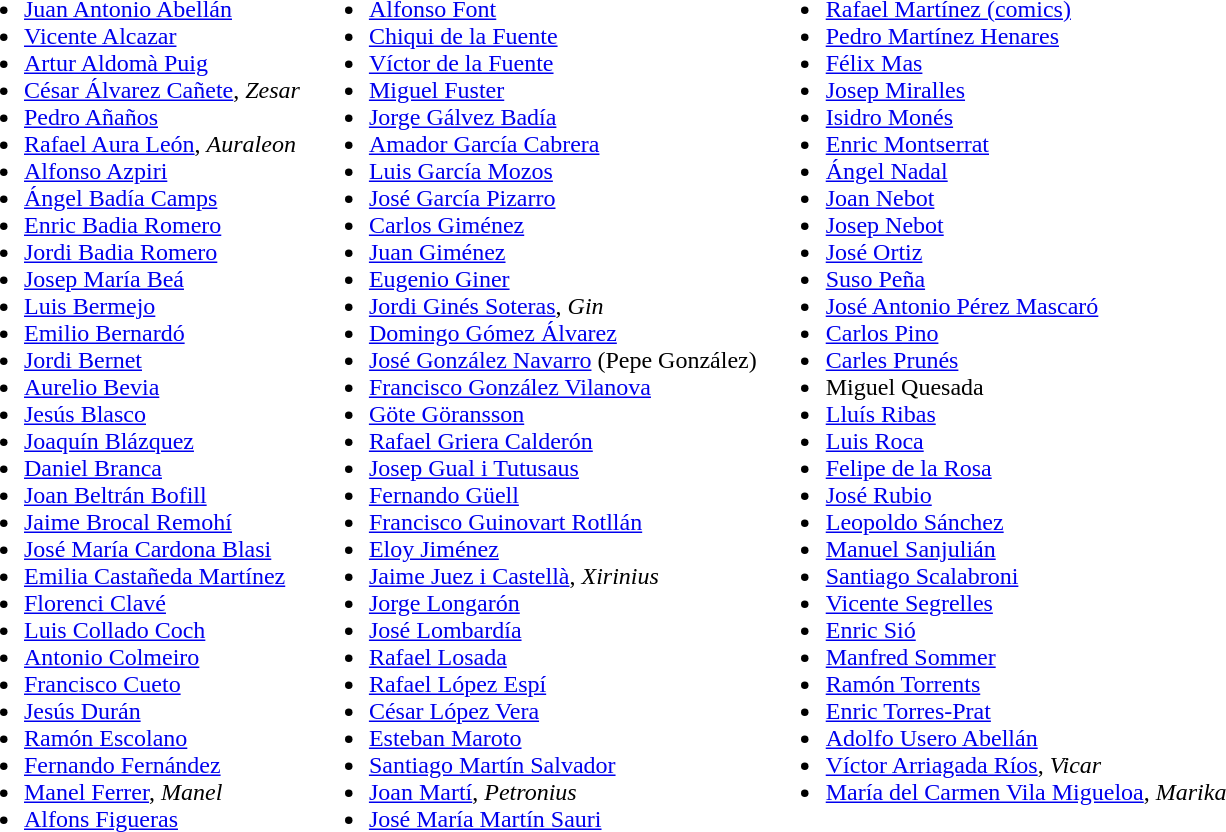<table border="0" cellpadding="2">
<tr>
<td valign="top"><br><ul><li><a href='#'>Juan Antonio Abellán</a></li><li><a href='#'>Vicente Alcazar</a></li><li><a href='#'>Artur Aldomà Puig</a></li><li><a href='#'>César Álvarez Cañete</a>, <em>Zesar</em></li><li><a href='#'>Pedro Añaños</a></li><li><a href='#'>Rafael Aura León</a>, <em>Auraleon</em></li><li><a href='#'>Alfonso Azpiri</a></li><li><a href='#'>Ángel Badía Camps</a></li><li><a href='#'>Enric Badia Romero</a></li><li><a href='#'>Jordi Badia Romero</a></li><li><a href='#'>Josep María Beá</a></li><li><a href='#'>Luis Bermejo</a></li><li><a href='#'>Emilio Bernardó</a></li><li><a href='#'>Jordi Bernet</a></li><li><a href='#'>Aurelio Bevia</a></li><li><a href='#'>Jesús Blasco</a></li><li><a href='#'>Joaquín Blázquez</a></li><li><a href='#'>Daniel Branca</a></li><li><a href='#'>Joan Beltrán Bofill</a></li><li><a href='#'>Jaime Brocal Remohí</a></li><li><a href='#'>José María Cardona Blasi</a></li><li><a href='#'>Emilia Castañeda Martínez</a></li><li><a href='#'>Florenci Clavé</a></li><li><a href='#'>Luis Collado Coch</a></li><li><a href='#'>Antonio Colmeiro</a></li><li><a href='#'>Francisco Cueto</a></li><li><a href='#'>Jesús Durán</a></li><li><a href='#'>Ramón Escolano</a></li><li><a href='#'>Fernando Fernández</a></li><li><a href='#'>Manel Ferrer</a>, <em>Manel</em></li><li><a href='#'>Alfons Figueras</a></li></ul></td>
<td valign="top"><br><ul><li><a href='#'>Alfonso Font</a></li><li><a href='#'>Chiqui de la Fuente</a></li><li><a href='#'>Víctor de la Fuente</a></li><li><a href='#'>Miguel Fuster</a></li><li><a href='#'>Jorge Gálvez Badía</a></li><li><a href='#'>Amador García Cabrera</a></li><li><a href='#'>Luis García Mozos</a></li><li><a href='#'>José García Pizarro</a></li><li><a href='#'>Carlos Giménez</a></li><li><a href='#'>Juan Giménez</a></li><li><a href='#'>Eugenio Giner</a></li><li><a href='#'>Jordi Ginés Soteras</a>, <em>Gin</em></li><li><a href='#'>Domingo Gómez Álvarez</a></li><li><a href='#'>José González Navarro</a> (Pepe González)</li><li><a href='#'>Francisco González Vilanova</a></li><li><a href='#'>Göte Göransson</a></li><li><a href='#'>Rafael Griera Calderón</a></li><li><a href='#'>Josep Gual i Tutusaus</a></li><li><a href='#'>Fernando Güell</a></li><li><a href='#'>Francisco Guinovart Rotllán</a></li><li><a href='#'>Eloy Jiménez</a></li><li><a href='#'>Jaime Juez i Castellà</a>, <em>Xirinius</em></li><li><a href='#'>Jorge Longarón</a></li><li><a href='#'>José Lombardía</a></li><li><a href='#'>Rafael Losada</a></li><li><a href='#'>Rafael López Espí</a></li><li><a href='#'>César López Vera</a></li><li><a href='#'>Esteban Maroto</a></li><li><a href='#'>Santiago Martín Salvador</a></li><li><a href='#'>Joan Martí</a>, <em>Petronius</em></li><li><a href='#'>José María Martín Sauri</a></li></ul></td>
<td valign="top"><br><ul><li><a href='#'>Rafael Martínez (comics)</a></li><li><a href='#'>Pedro Martínez Henares</a></li><li><a href='#'>Félix Mas</a></li><li><a href='#'>Josep Miralles</a></li><li><a href='#'>Isidro Monés</a></li><li><a href='#'>Enric Montserrat</a></li><li><a href='#'>Ángel Nadal</a></li><li><a href='#'>Joan Nebot</a></li><li><a href='#'>Josep Nebot</a></li><li><a href='#'>José Ortiz</a></li><li><a href='#'>Suso Peña</a></li><li><a href='#'>José Antonio Pérez Mascaró</a></li><li><a href='#'>Carlos Pino</a></li><li><a href='#'>Carles Prunés</a></li><li>Miguel Quesada</li><li><a href='#'>Lluís Ribas</a></li><li><a href='#'>Luis Roca</a></li><li><a href='#'>Felipe de la Rosa</a></li><li><a href='#'>José Rubio</a></li><li><a href='#'>Leopoldo Sánchez</a></li><li><a href='#'>Manuel Sanjulián</a></li><li><a href='#'>Santiago Scalabroni</a></li><li><a href='#'>Vicente Segrelles</a></li><li><a href='#'>Enric Sió</a></li><li><a href='#'>Manfred Sommer</a></li><li><a href='#'>Ramón Torrents</a></li><li><a href='#'>Enric Torres-Prat</a></li><li><a href='#'>Adolfo Usero Abellán</a></li><li><a href='#'>Víctor Arriagada Ríos</a>, <em>Vicar</em></li><li><a href='#'>María del Carmen Vila Migueloa</a>, <em>Marika</em></li></ul></td>
</tr>
</table>
